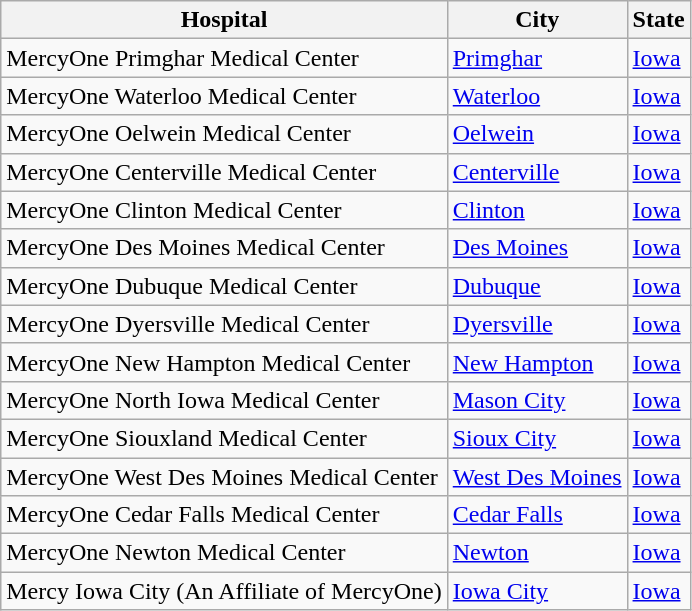<table class="wikitable sortable">
<tr>
<th>Hospital</th>
<th>City</th>
<th>State</th>
</tr>
<tr>
<td>MercyOne Primghar Medical Center</td>
<td><a href='#'>Primghar</a></td>
<td><a href='#'>Iowa</a></td>
</tr>
<tr>
<td>MercyOne Waterloo Medical Center</td>
<td><a href='#'>Waterloo</a></td>
<td><a href='#'>Iowa</a></td>
</tr>
<tr>
<td>MercyOne Oelwein Medical Center</td>
<td><a href='#'>Oelwein</a></td>
<td><a href='#'>Iowa</a></td>
</tr>
<tr>
<td>MercyOne Centerville Medical Center</td>
<td><a href='#'>Centerville</a></td>
<td><a href='#'>Iowa</a></td>
</tr>
<tr>
<td>MercyOne Clinton Medical Center</td>
<td><a href='#'>Clinton</a></td>
<td><a href='#'>Iowa</a></td>
</tr>
<tr>
<td>MercyOne Des Moines Medical Center</td>
<td><a href='#'>Des Moines</a></td>
<td><a href='#'>Iowa</a></td>
</tr>
<tr>
<td>MercyOne Dubuque Medical Center</td>
<td><a href='#'>Dubuque</a></td>
<td><a href='#'>Iowa</a></td>
</tr>
<tr>
<td>MercyOne Dyersville Medical Center</td>
<td><a href='#'>Dyersville</a></td>
<td><a href='#'>Iowa</a></td>
</tr>
<tr>
<td>MercyOne New Hampton Medical Center</td>
<td><a href='#'>New Hampton</a></td>
<td><a href='#'>Iowa</a></td>
</tr>
<tr>
<td>MercyOne North Iowa Medical Center</td>
<td><a href='#'>Mason City</a></td>
<td><a href='#'>Iowa</a></td>
</tr>
<tr>
<td>MercyOne Siouxland Medical Center</td>
<td><a href='#'>Sioux City</a></td>
<td><a href='#'>Iowa</a></td>
</tr>
<tr>
<td>MercyOne West Des Moines Medical Center</td>
<td><a href='#'>West Des Moines</a></td>
<td><a href='#'>Iowa</a></td>
</tr>
<tr>
<td>MercyOne Cedar Falls Medical Center</td>
<td><a href='#'>Cedar Falls</a></td>
<td><a href='#'>Iowa</a></td>
</tr>
<tr>
<td>MercyOne Newton Medical Center</td>
<td><a href='#'>Newton</a></td>
<td><a href='#'>Iowa</a></td>
</tr>
<tr>
<td>Mercy Iowa City (An Affiliate of MercyOne)</td>
<td><a href='#'>Iowa City</a></td>
<td><a href='#'>Iowa</a></td>
</tr>
</table>
